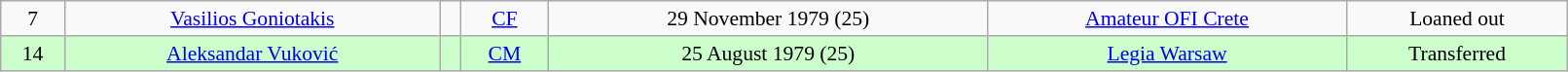<table class="wikitable" style="text-align:center; font-size:90%; width:85%;">
<tr>
<td>7</td>
<td><a href='#'>Vasilios Goniotakis</a></td>
<td></td>
<td><a href='#'>CF</a></td>
<td>29 November 1979 (25)</td>
<td> <a href='#'>Amateur OFI Crete</a></td>
<td>Loaned out</td>
</tr>
<tr>
<th style="background:#CCFFCC; font-weight: normal;">14</th>
<th style="background:#CCFFCC; font-weight: normal;"><a href='#'>Aleksandar Vuković</a></th>
<th style="background:#CCFFCC; font-weight: normal;"></th>
<th style="background:#CCFFCC; font-weight: normal;"><a href='#'>CM</a></th>
<th style="background:#CCFFCC; font-weight: normal;">25 August 1979 (25)</th>
<th style="background:#CCFFCC; font-weight: normal;"> <a href='#'>Legia Warsaw</a></th>
<th style="background:#CCFFCC; font-weight: normal;">Transferred</th>
</tr>
</table>
